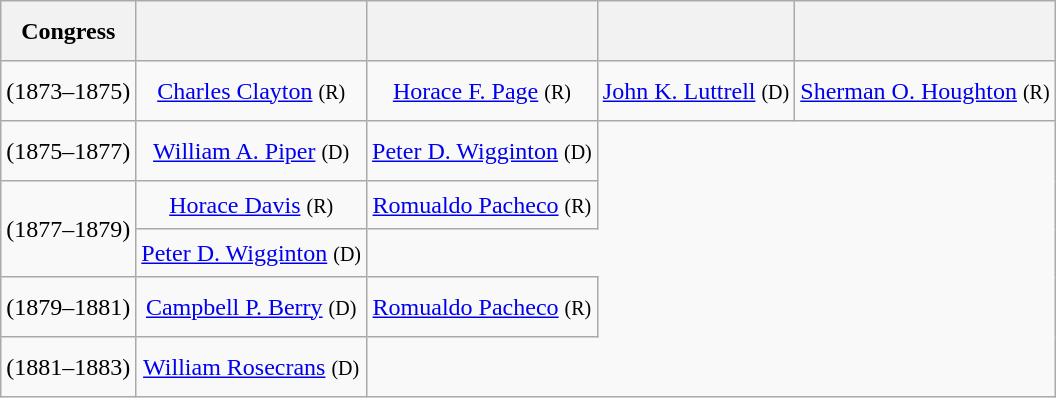<table class=wikitable style="text-align:center">
<tr style="height:2.5em">
<th>Congress</th>
<th></th>
<th></th>
<th></th>
<th></th>
</tr>
<tr style="height:2.5em">
<td><strong></strong> (1873–1875)</td>
<td><a href='#'>Charles Clayton</a> <small>(R)</small></td>
<td><a href='#'>Horace F. Page</a> <small>(R)</small></td>
<td><a href='#'>John K. Luttrell</a> <small>(D)</small></td>
<td><a href='#'>Sherman O. Houghton</a> <small>(R)</small></td>
</tr>
<tr style="height:2.5em">
<td><strong></strong> (1875–1877)</td>
<td><a href='#'>William A. Piper</a> <small>(D)</small></td>
<td><a href='#'>Peter D. Wigginton</a> <small>(D)</small></td>
</tr>
<tr style="height:2em">
<td rowspan=2><strong></strong> (1877–1879)</td>
<td><a href='#'>Horace Davis</a> <small>(R)</small></td>
<td><a href='#'>Romualdo Pacheco</a> <small>(R)</small></td>
</tr>
<tr style="height:2em">
<td><a href='#'>Peter D. Wigginton</a> <small>(D)</small></td>
</tr>
<tr style="height:2.5em">
<td><strong></strong> (1879–1881)</td>
<td><a href='#'>Campbell P. Berry</a> <small>(D)</small></td>
<td><a href='#'>Romualdo Pacheco</a> <small>(R)</small></td>
</tr>
<tr style="height:2.5em">
<td><strong></strong> (1881–1883)</td>
<td><a href='#'>William Rosecrans</a> <small>(D)</small></td>
</tr>
</table>
